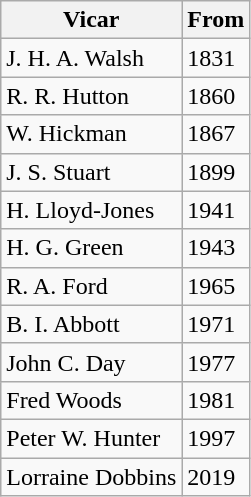<table class="wikitable">
<tr>
<th>Vicar</th>
<th>From</th>
</tr>
<tr>
<td>J. H. A. Walsh</td>
<td>1831</td>
</tr>
<tr>
<td>R. R. Hutton</td>
<td>1860</td>
</tr>
<tr>
<td>W. Hickman</td>
<td>1867</td>
</tr>
<tr>
<td>J. S. Stuart</td>
<td>1899</td>
</tr>
<tr>
<td>H. Lloyd-Jones</td>
<td>1941</td>
</tr>
<tr>
<td>H. G. Green</td>
<td>1943</td>
</tr>
<tr>
<td>R. A. Ford</td>
<td>1965</td>
</tr>
<tr>
<td>B. I. Abbott</td>
<td>1971</td>
</tr>
<tr>
<td>John C. Day</td>
<td>1977</td>
</tr>
<tr>
<td>Fred Woods</td>
<td>1981</td>
</tr>
<tr>
<td>Peter W. Hunter</td>
<td>1997</td>
</tr>
<tr>
<td>Lorraine Dobbins</td>
<td>2019</td>
</tr>
</table>
